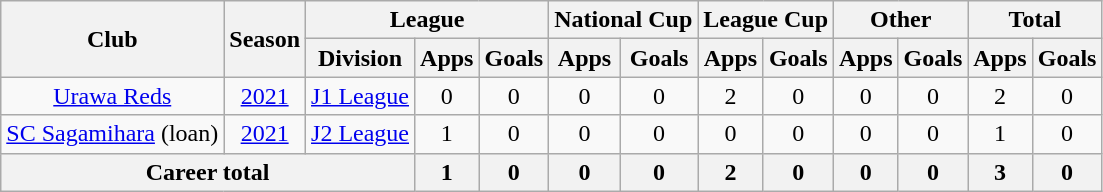<table class="wikitable" style="text-align: center">
<tr>
<th rowspan="2">Club</th>
<th rowspan="2">Season</th>
<th colspan="3">League</th>
<th colspan="2">National Cup</th>
<th colspan="2">League Cup</th>
<th colspan="2">Other</th>
<th colspan="2">Total</th>
</tr>
<tr>
<th>Division</th>
<th>Apps</th>
<th>Goals</th>
<th>Apps</th>
<th>Goals</th>
<th>Apps</th>
<th>Goals</th>
<th>Apps</th>
<th>Goals</th>
<th>Apps</th>
<th>Goals</th>
</tr>
<tr>
<td><a href='#'>Urawa Reds</a></td>
<td><a href='#'>2021</a></td>
<td><a href='#'>J1 League</a></td>
<td>0</td>
<td>0</td>
<td>0</td>
<td>0</td>
<td>2</td>
<td>0</td>
<td>0</td>
<td>0</td>
<td>2</td>
<td>0</td>
</tr>
<tr>
<td><a href='#'>SC Sagamihara</a> (loan)</td>
<td><a href='#'>2021</a></td>
<td><a href='#'>J2 League</a></td>
<td>1</td>
<td>0</td>
<td>0</td>
<td>0</td>
<td>0</td>
<td>0</td>
<td>0</td>
<td>0</td>
<td>1</td>
<td>0</td>
</tr>
<tr>
<th colspan=3>Career total</th>
<th>1</th>
<th>0</th>
<th>0</th>
<th>0</th>
<th>2</th>
<th>0</th>
<th>0</th>
<th>0</th>
<th>3</th>
<th>0</th>
</tr>
</table>
